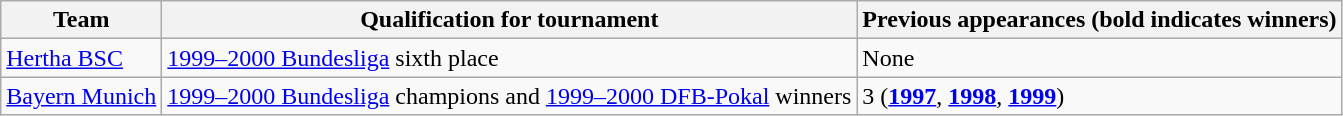<table class="wikitable">
<tr>
<th>Team</th>
<th>Qualification for tournament</th>
<th>Previous appearances (bold indicates winners)</th>
</tr>
<tr>
<td><a href='#'>Hertha BSC</a></td>
<td><a href='#'>1999–2000 Bundesliga</a> sixth place</td>
<td>None</td>
</tr>
<tr>
<td><a href='#'>Bayern Munich</a></td>
<td><a href='#'>1999–2000 Bundesliga</a> champions and <a href='#'>1999–2000 DFB-Pokal</a> winners</td>
<td>3 (<strong><a href='#'>1997</a></strong>, <strong><a href='#'>1998</a></strong>, <strong><a href='#'>1999</a></strong>)</td>
</tr>
</table>
